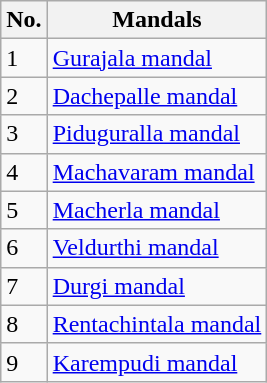<table class="wikitable">
<tr>
<th>No.</th>
<th>Mandals</th>
</tr>
<tr>
<td>1</td>
<td><a href='#'>Gurajala mandal</a></td>
</tr>
<tr>
<td>2</td>
<td><a href='#'>Dachepalle mandal</a></td>
</tr>
<tr>
<td>3</td>
<td><a href='#'>Piduguralla mandal</a></td>
</tr>
<tr>
<td>4</td>
<td><a href='#'>Machavaram mandal</a></td>
</tr>
<tr>
<td>5</td>
<td><a href='#'>Macherla mandal</a></td>
</tr>
<tr>
<td>6</td>
<td><a href='#'>Veldurthi mandal</a></td>
</tr>
<tr>
<td>7</td>
<td><a href='#'>Durgi mandal</a></td>
</tr>
<tr>
<td>8</td>
<td><a href='#'>Rentachintala mandal</a></td>
</tr>
<tr>
<td>9</td>
<td><a href='#'>Karempudi mandal</a></td>
</tr>
</table>
